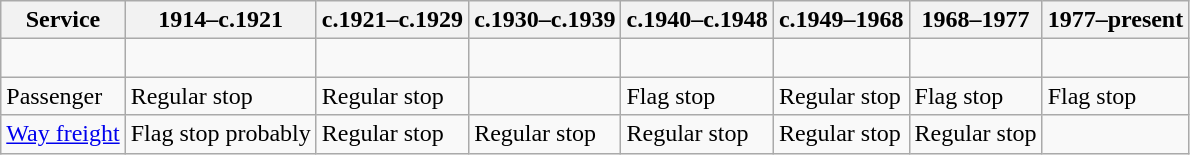<table class="wikitable">
<tr>
<th>Service</th>
<th>1914–c.1921</th>
<th>c.1921–c.1929</th>
<th>c.1930–c.1939</th>
<th>c.1940–c.1948</th>
<th>c.1949–1968</th>
<th>1968–1977</th>
<th>1977–present</th>
</tr>
<tr>
<td></td>
<td></td>
<td></td>
<td></td>
<td></td>
<td><br></td>
<td></td>
<td><br></td>
</tr>
<tr>
<td>Passenger</td>
<td>Regular stop</td>
<td>Regular stop</td>
<td></td>
<td>Flag stop</td>
<td>Regular stop</td>
<td>Flag stop</td>
<td>Flag stop</td>
</tr>
<tr>
<td><a href='#'>Way freight</a></td>
<td>Flag stop probably</td>
<td>Regular stop</td>
<td>Regular stop</td>
<td>Regular stop</td>
<td>Regular stop</td>
<td>Regular stop</td>
<td></td>
</tr>
</table>
